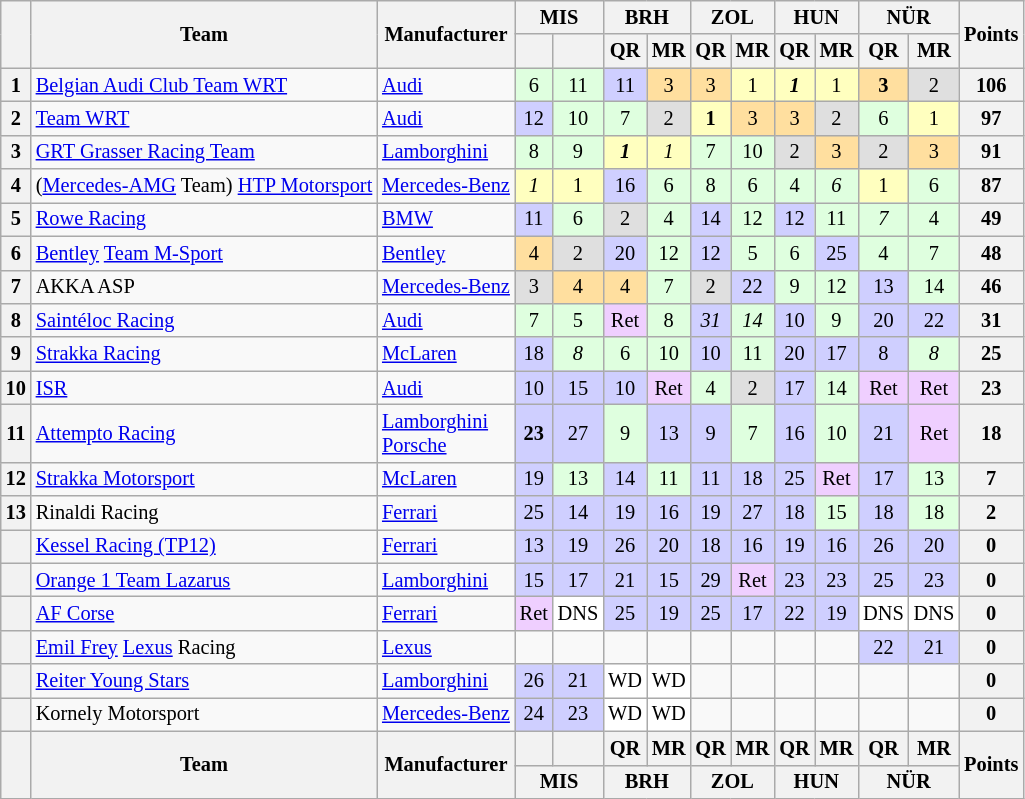<table class="wikitable" style="font-size: 85%; text-align:center;">
<tr>
<th rowspan=2></th>
<th rowspan=2>Team</th>
<th rowspan=2>Manufacturer</th>
<th colspan=2>MIS<br></th>
<th colspan=2>BRH<br></th>
<th colspan=2>ZOL<br></th>
<th colspan=2>HUN<br></th>
<th colspan=2>NÜR<br></th>
<th rowspan=2>Points</th>
</tr>
<tr>
<th></th>
<th></th>
<th>QR</th>
<th>MR</th>
<th>QR</th>
<th>MR</th>
<th>QR</th>
<th>MR</th>
<th>QR</th>
<th>MR</th>
</tr>
<tr>
<th>1</th>
<td align=left> <a href='#'>Belgian Audi Club Team WRT</a></td>
<td align=left><a href='#'>Audi</a></td>
<td style="background:#DFFFDF;">6</td>
<td style="background:#DFFFDF;">11</td>
<td style="background:#CFCFFF;">11</td>
<td style="background:#FFDF9F;">3</td>
<td style="background:#FFDF9F;">3</td>
<td style="background:#FFFFBF;">1</td>
<td style="background:#FFFFBF;"><strong><em>1</em></strong></td>
<td style="background:#FFFFBF;">1</td>
<td style="background:#FFDF9F;"><strong>3</strong></td>
<td style="background:#DFDFDF;">2</td>
<th>106</th>
</tr>
<tr>
<th>2</th>
<td align=left> <a href='#'>Team WRT</a></td>
<td align=left><a href='#'>Audi</a></td>
<td style="background:#CFCFFF;">12</td>
<td style="background:#DFFFDF;">10</td>
<td style="background:#DFFFDF;">7</td>
<td style="background:#DFDFDF;">2</td>
<td style="background:#FFFFBF;"><strong>1</strong></td>
<td style="background:#FFDF9F;">3</td>
<td style="background:#FFDF9F;">3</td>
<td style="background:#DFDFDF;">2</td>
<td style="background:#DFFFDF;">6</td>
<td style="background:#FFFFBF;">1</td>
<th>97</th>
</tr>
<tr>
<th>3</th>
<td align=left> <a href='#'>GRT Grasser Racing Team</a></td>
<td align=left><a href='#'>Lamborghini</a></td>
<td style="background:#DFFFDF;">8</td>
<td style="background:#DFFFDF;">9</td>
<td style="background:#FFFFBF;"><strong><em>1</em></strong></td>
<td style="background:#FFFFBF;"><em>1</em></td>
<td style="background:#DFFFDF;">7</td>
<td style="background:#DFFFDF;">10</td>
<td style="background:#DFDFDF;">2</td>
<td style="background:#FFDF9F;">3</td>
<td style="background:#DFDFDF;">2</td>
<td style="background:#FFDF9F;">3</td>
<th>91</th>
</tr>
<tr>
<th>4</th>
<td align=left> (<a href='#'>Mercedes-AMG</a> Team) <a href='#'>HTP Motorsport</a></td>
<td align=left><a href='#'>Mercedes-Benz</a></td>
<td style="background:#FFFFBF;"><em>1</em></td>
<td style="background:#FFFFBF;">1</td>
<td style="background:#CFCFFF;">16</td>
<td style="background:#DFFFDF;">6</td>
<td style="background:#DFFFDF;">8</td>
<td style="background:#DFFFDF;">6</td>
<td style="background:#DFFFDF;">4</td>
<td style="background:#DFFFDF;"><em>6</em></td>
<td style="background:#FFFFBF;">1</td>
<td style="background:#DFFFDF;">6</td>
<th>87</th>
</tr>
<tr>
<th>5</th>
<td align=left> <a href='#'>Rowe Racing</a></td>
<td align=left><a href='#'>BMW</a></td>
<td style="background:#CFCFFF;">11</td>
<td style="background:#DFFFDF;">6</td>
<td style="background:#DFDFDF;">2</td>
<td style="background:#DFFFDF;">4</td>
<td style="background:#CFCFFF;">14</td>
<td style="background:#DFFFDF;">12</td>
<td style="background:#CFCFFF;">12</td>
<td style="background:#DFFFDF;">11</td>
<td style="background:#DFFFDF;"><em>7</em></td>
<td style="background:#DFFFDF;">4</td>
<th>49</th>
</tr>
<tr>
<th>6</th>
<td align=left> <a href='#'>Bentley</a> <a href='#'>Team M-Sport</a></td>
<td align=left><a href='#'>Bentley</a></td>
<td style="background:#FFDF9F;">4</td>
<td style="background:#DFDFDF;">2</td>
<td style="background:#CFCFFF;">20</td>
<td style="background:#DFFFDF;">12</td>
<td style="background:#CFCFFF;">12</td>
<td style="background:#DFFFDF;">5</td>
<td style="background:#DFFFDF;">6</td>
<td style="background:#CFCFFF;">25</td>
<td style="background:#DFFFDF;">4</td>
<td style="background:#DFFFDF;">7</td>
<th>48</th>
</tr>
<tr>
<th>7</th>
<td align=left> AKKA ASP</td>
<td align=left><a href='#'>Mercedes-Benz</a></td>
<td style="background:#DFDFDF;">3</td>
<td style="background:#FFDF9F;">4</td>
<td style="background:#FFDF9F;">4</td>
<td style="background:#DFFFDF;">7</td>
<td style="background:#DFDFDF;">2</td>
<td style="background:#CFCFFF;">22</td>
<td style="background:#DFFFDF;">9</td>
<td style="background:#DFFFDF;">12</td>
<td style="background:#CFCFFF;">13</td>
<td style="background:#DFFFDF;">14</td>
<th>46</th>
</tr>
<tr>
<th>8</th>
<td align=left> <a href='#'>Saintéloc Racing</a></td>
<td align=left><a href='#'>Audi</a></td>
<td style="background:#DFFFDF;">7</td>
<td style="background:#DFFFDF;">5</td>
<td style="background:#EFCFFF;">Ret</td>
<td style="background:#DFFFDF;">8</td>
<td style="background:#CFCFFF;"><em>31</em></td>
<td style="background:#DFFFDF;"><em>14</em></td>
<td style="background:#CFCFFF;">10</td>
<td style="background:#DFFFDF;">9</td>
<td style="background:#CFCFFF;">20</td>
<td style="background:#CFCFFF;">22</td>
<th>31</th>
</tr>
<tr>
<th>9</th>
<td align=left> <a href='#'>Strakka Racing</a></td>
<td align=left><a href='#'>McLaren</a></td>
<td style="background:#CFCFFF;">18</td>
<td style="background:#DFFFDF;"><em>8</em></td>
<td style="background:#DFFFDF;">6</td>
<td style="background:#DFFFDF;">10</td>
<td style="background:#CFCFFF;">10</td>
<td style="background:#DFFFDF;">11</td>
<td style="background:#CFCFFF;">20</td>
<td style="background:#CFCFFF;">17</td>
<td style="background:#CFCFFF;">8</td>
<td style="background:#DFFFDF;"><em>8</em></td>
<th>25</th>
</tr>
<tr>
<th>10</th>
<td align=left> <a href='#'>ISR</a></td>
<td align=left><a href='#'>Audi</a></td>
<td style="background:#CFCFFF;">10</td>
<td style="background:#CFCFFF;">15</td>
<td style="background:#CFCFFF;">10</td>
<td style="background:#EFCFFF;">Ret</td>
<td style="background:#DFFFDF;">4</td>
<td style="background:#DFDFDF;">2</td>
<td style="background:#CFCFFF;">17</td>
<td style="background:#DFFFDF;">14</td>
<td style="background:#EFCFFF;">Ret</td>
<td style="background:#EFCFFF;">Ret</td>
<th>23</th>
</tr>
<tr>
<th>11</th>
<td align=left> <a href='#'>Attempto Racing</a></td>
<td align=left><a href='#'>Lamborghini</a><br><a href='#'>Porsche</a></td>
<td style="background:#CFCFFF;"><strong>23</strong></td>
<td style="background:#CFCFFF;">27</td>
<td style="background:#DFFFDF;">9</td>
<td style="background:#CFCFFF;">13</td>
<td style="background:#CFCFFF;">9</td>
<td style="background:#DFFFDF;">7</td>
<td style="background:#CFCFFF;">16</td>
<td style="background:#DFFFDF;">10</td>
<td style="background:#CFCFFF;">21</td>
<td style="background:#EFCFFF;">Ret</td>
<th>18</th>
</tr>
<tr>
<th>12</th>
<td align=left> <a href='#'>Strakka Motorsport</a></td>
<td align=left><a href='#'>McLaren</a></td>
<td style="background:#CFCFFF;">19</td>
<td style="background:#DFFFDF;">13</td>
<td style="background:#CFCFFF;">14</td>
<td style="background:#DFFFDF;">11</td>
<td style="background:#CFCFFF;">11</td>
<td style="background:#CFCFFF;">18</td>
<td style="background:#CFCFFF;">25</td>
<td style="background:#EFCFFF;">Ret</td>
<td style="background:#CFCFFF;">17</td>
<td style="background:#DFFFDF;">13</td>
<th>7</th>
</tr>
<tr>
<th>13</th>
<td align=left> Rinaldi Racing</td>
<td align=left><a href='#'>Ferrari</a></td>
<td style="background:#CFCFFF;">25</td>
<td style="background:#CFCFFF;">14</td>
<td style="background:#CFCFFF;">19</td>
<td style="background:#CFCFFF;">16</td>
<td style="background:#CFCFFF;">19</td>
<td style="background:#CFCFFF;">27</td>
<td style="background:#CFCFFF;">18</td>
<td style="background:#DFFFDF;">15</td>
<td style="background:#CFCFFF;">18</td>
<td style="background:#DFFFDF;">18</td>
<th>2</th>
</tr>
<tr>
<th></th>
<td align=left> <a href='#'>Kessel Racing (TP12)</a></td>
<td align=left><a href='#'>Ferrari</a></td>
<td style="background:#CFCFFF;">13</td>
<td style="background:#CFCFFF;">19</td>
<td style="background:#CFCFFF;">26</td>
<td style="background:#CFCFFF;">20</td>
<td style="background:#CFCFFF;">18</td>
<td style="background:#CFCFFF;">16</td>
<td style="background:#CFCFFF;">19</td>
<td style="background:#CFCFFF;">16</td>
<td style="background:#CFCFFF;">26</td>
<td style="background:#CFCFFF;">20</td>
<th>0</th>
</tr>
<tr>
<th></th>
<td align=left> <a href='#'>Orange 1 Team Lazarus</a></td>
<td align=left><a href='#'>Lamborghini</a></td>
<td style="background:#CFCFFF;">15</td>
<td style="background:#CFCFFF;">17</td>
<td style="background:#CFCFFF;">21</td>
<td style="background:#CFCFFF;">15</td>
<td style="background:#CFCFFF;">29</td>
<td style="background:#EFCFFF;">Ret</td>
<td style="background:#CFCFFF;">23</td>
<td style="background:#CFCFFF;">23</td>
<td style="background:#CFCFFF;">25</td>
<td style="background:#CFCFFF;">23</td>
<th>0</th>
</tr>
<tr>
<th></th>
<td align=left> <a href='#'>AF Corse</a></td>
<td align=left><a href='#'>Ferrari</a></td>
<td style="background:#EFCFFF;">Ret</td>
<td style="background:#FFFFFF;">DNS</td>
<td style="background:#CFCFFF;">25</td>
<td style="background:#CFCFFF;">19</td>
<td style="background:#CFCFFF;">25</td>
<td style="background:#CFCFFF;">17</td>
<td style="background:#CFCFFF;">22</td>
<td style="background:#CFCFFF;">19</td>
<td style="background:#FFFFFF;">DNS</td>
<td style="background:#FFFFFF;">DNS</td>
<th>0</th>
</tr>
<tr>
<th></th>
<td align=left> <a href='#'>Emil Frey</a> <a href='#'>Lexus</a> Racing</td>
<td align=left><a href='#'>Lexus</a></td>
<td></td>
<td></td>
<td></td>
<td></td>
<td></td>
<td></td>
<td></td>
<td></td>
<td style="background:#CFCFFF;">22</td>
<td style="background:#CFCFFF;">21</td>
<th>0</th>
</tr>
<tr>
<th></th>
<td align=left> <a href='#'>Reiter Young Stars</a></td>
<td align=left><a href='#'>Lamborghini</a></td>
<td style="background:#CFCFFF;">26</td>
<td style="background:#CFCFFF;">21</td>
<td style="background:#FFFFFF;">WD</td>
<td style="background:#FFFFFF;">WD</td>
<td></td>
<td></td>
<td></td>
<td></td>
<td></td>
<td></td>
<th>0</th>
</tr>
<tr>
<th></th>
<td align=left> Kornely Motorsport</td>
<td align=left><a href='#'>Mercedes-Benz</a></td>
<td style="background:#CFCFFF;">24</td>
<td style="background:#CFCFFF;">23</td>
<td style="background:#FFFFFF;">WD</td>
<td style="background:#FFFFFF;">WD</td>
<td></td>
<td></td>
<td></td>
<td></td>
<td></td>
<td></td>
<th>0</th>
</tr>
<tr valign="top">
<th valign=middle rowspan=2></th>
<th valign=middle rowspan=2>Team</th>
<th valign=middle rowspan=2>Manufacturer</th>
<th></th>
<th></th>
<th>QR</th>
<th>MR</th>
<th>QR</th>
<th>MR</th>
<th>QR</th>
<th>MR</th>
<th>QR</th>
<th>MR</th>
<th valign=middle rowspan=2>Points</th>
</tr>
<tr>
<th colspan=2>MIS<br></th>
<th colspan=2>BRH<br></th>
<th colspan=2>ZOL<br></th>
<th colspan=2>HUN<br></th>
<th colspan=2>NÜR<br></th>
</tr>
</table>
